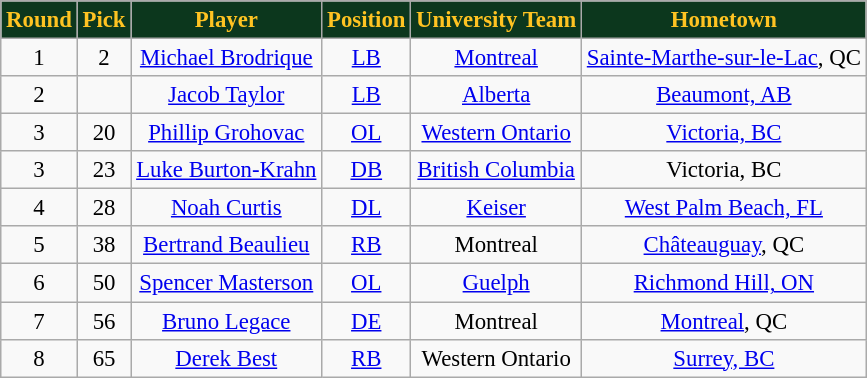<table class="wikitable" style="font-size: 95%;">
<tr>
<th style="background:#0C371D;color:#ffc322;">Round</th>
<th style="background:#0C371D;color:#ffc322;">Pick</th>
<th style="background:#0C371D;color:#ffc322;">Player</th>
<th style="background:#0C371D;color:#ffc322;">Position</th>
<th style="background:#0C371D;color:#ffc322;">University Team</th>
<th style="background:#0C371D;color:#ffc322;">Hometown</th>
</tr>
<tr align="center">
<td align=center>1</td>
<td>2</td>
<td><a href='#'>Michael Brodrique</a></td>
<td><a href='#'>LB</a></td>
<td><a href='#'>Montreal</a></td>
<td><a href='#'>Sainte-Marthe-sur-le-Lac</a>, QC</td>
</tr>
<tr align="center">
<td align=center>2</td>
<td></td>
<td><a href='#'>Jacob Taylor</a></td>
<td><a href='#'>LB</a></td>
<td><a href='#'>Alberta</a></td>
<td><a href='#'>Beaumont, AB</a></td>
</tr>
<tr align="center">
<td align=center>3</td>
<td>20</td>
<td><a href='#'>Phillip Grohovac</a></td>
<td><a href='#'>OL</a></td>
<td><a href='#'>Western Ontario</a></td>
<td><a href='#'>Victoria, BC</a></td>
</tr>
<tr align="center">
<td align=center>3</td>
<td>23</td>
<td><a href='#'>Luke Burton-Krahn</a></td>
<td><a href='#'>DB</a></td>
<td><a href='#'>British Columbia</a></td>
<td>Victoria, BC</td>
</tr>
<tr align="center">
<td align=center>4</td>
<td>28</td>
<td><a href='#'>Noah Curtis</a></td>
<td><a href='#'>DL</a></td>
<td><a href='#'>Keiser</a></td>
<td><a href='#'>West Palm Beach, FL</a></td>
</tr>
<tr align="center">
<td align=center>5</td>
<td>38</td>
<td><a href='#'>Bertrand Beaulieu</a></td>
<td><a href='#'>RB</a></td>
<td>Montreal</td>
<td><a href='#'>Châteauguay</a>, QC</td>
</tr>
<tr align="center">
<td align=center>6</td>
<td>50</td>
<td><a href='#'>Spencer Masterson</a></td>
<td><a href='#'>OL</a></td>
<td><a href='#'>Guelph</a></td>
<td><a href='#'>Richmond Hill, ON</a></td>
</tr>
<tr align="center">
<td align=center>7</td>
<td>56</td>
<td><a href='#'>Bruno Legace</a></td>
<td><a href='#'>DE</a></td>
<td>Montreal</td>
<td><a href='#'>Montreal</a>, QC</td>
</tr>
<tr align="center">
<td align=center>8</td>
<td>65</td>
<td><a href='#'>Derek Best</a></td>
<td><a href='#'>RB</a></td>
<td>Western Ontario</td>
<td><a href='#'>Surrey, BC</a></td>
</tr>
</table>
